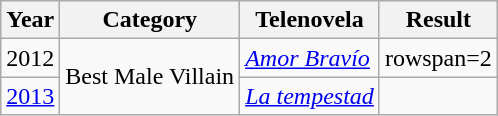<table class="wikitable">
<tr>
<th>Year</th>
<th>Category</th>
<th>Telenovela</th>
<th>Result</th>
</tr>
<tr>
<td>2012</td>
<td rowspan=2>Best Male Villain</td>
<td><em><a href='#'>Amor Bravío</a></em></td>
<td>rowspan=2 </td>
</tr>
<tr>
<td><a href='#'>2013</a></td>
<td><em><a href='#'>La tempestad</a></em></td>
</tr>
</table>
